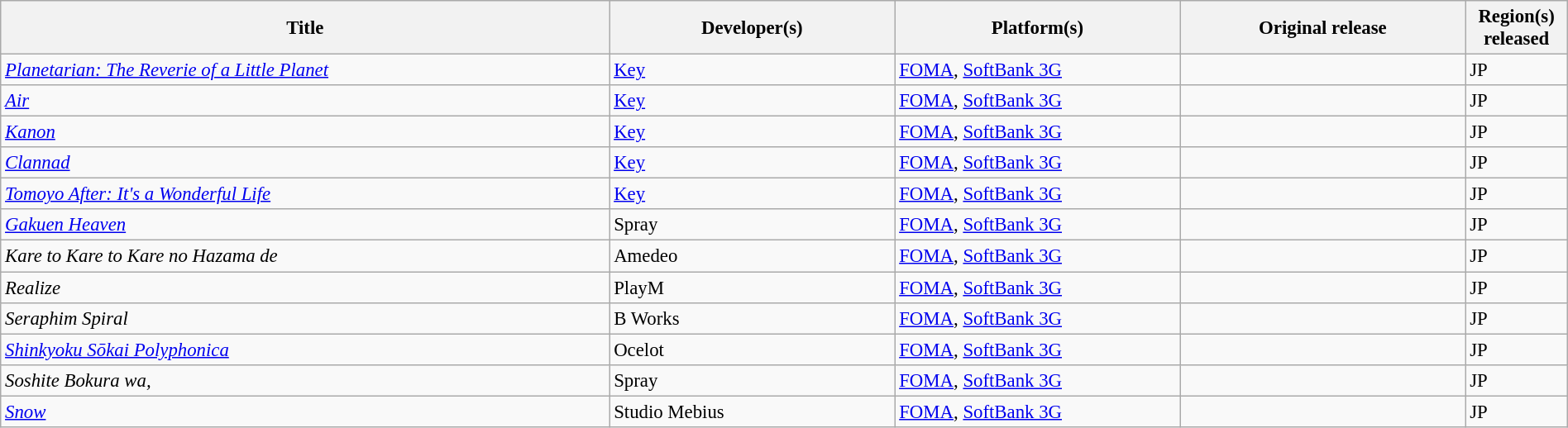<table class="wikitable sortable" style="width:100%; font-size:95%;">
<tr>
<th width="32%">Title</th>
<th width="15%">Developer(s)</th>
<th width="15%">Platform(s)</th>
<th width="15%">Original release</th>
<th width="5%">Region(s) released</th>
</tr>
<tr>
<td><em><a href='#'>Planetarian: The Reverie of a Little Planet</a></em></td>
<td><a href='#'>Key</a></td>
<td><a href='#'>FOMA</a>, <a href='#'>SoftBank 3G</a></td>
<td></td>
<td>JP</td>
</tr>
<tr>
<td><em><a href='#'>Air</a></em></td>
<td><a href='#'>Key</a></td>
<td><a href='#'>FOMA</a>, <a href='#'>SoftBank 3G</a></td>
<td></td>
<td>JP</td>
</tr>
<tr>
<td><em><a href='#'>Kanon</a></em></td>
<td><a href='#'>Key</a></td>
<td><a href='#'>FOMA</a>, <a href='#'>SoftBank 3G</a></td>
<td></td>
<td>JP</td>
</tr>
<tr>
<td><em><a href='#'>Clannad</a></em></td>
<td><a href='#'>Key</a></td>
<td><a href='#'>FOMA</a>, <a href='#'>SoftBank 3G</a></td>
<td></td>
<td>JP</td>
</tr>
<tr>
<td><em><a href='#'>Tomoyo After: It's a Wonderful Life</a></em></td>
<td><a href='#'>Key</a></td>
<td><a href='#'>FOMA</a>, <a href='#'>SoftBank 3G</a></td>
<td></td>
<td>JP</td>
</tr>
<tr>
<td><em><a href='#'>Gakuen Heaven</a></em></td>
<td>Spray</td>
<td><a href='#'>FOMA</a>, <a href='#'>SoftBank 3G</a></td>
<td></td>
<td>JP</td>
</tr>
<tr>
<td><em>Kare to Kare to Kare no Hazama de</em></td>
<td>Amedeo</td>
<td><a href='#'>FOMA</a>, <a href='#'>SoftBank 3G</a></td>
<td></td>
<td>JP</td>
</tr>
<tr>
<td><em>Realize</em></td>
<td>PlayM</td>
<td><a href='#'>FOMA</a>, <a href='#'>SoftBank 3G</a></td>
<td></td>
<td>JP</td>
</tr>
<tr>
<td><em>Seraphim Spiral</em></td>
<td>B Works</td>
<td><a href='#'>FOMA</a>, <a href='#'>SoftBank 3G</a></td>
<td></td>
<td>JP</td>
</tr>
<tr>
<td><em><a href='#'>Shinkyoku Sōkai Polyphonica</a></em></td>
<td>Ocelot</td>
<td><a href='#'>FOMA</a>, <a href='#'>SoftBank 3G</a></td>
<td></td>
<td>JP</td>
</tr>
<tr>
<td><em>Soshite Bokura wa,</em></td>
<td>Spray</td>
<td><a href='#'>FOMA</a>, <a href='#'>SoftBank 3G</a></td>
<td></td>
<td>JP</td>
</tr>
<tr>
<td><em><a href='#'>Snow</a></em></td>
<td>Studio Mebius</td>
<td><a href='#'>FOMA</a>, <a href='#'>SoftBank 3G</a></td>
<td></td>
<td>JP</td>
</tr>
</table>
